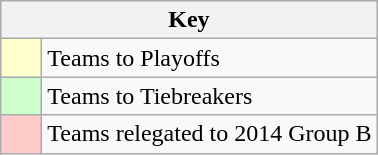<table class="wikitable" style="text-align: center;">
<tr>
<th colspan=2>Key</th>
</tr>
<tr>
<td style="background:#ffffcc; width:20px;"></td>
<td align=left>Teams to Playoffs</td>
</tr>
<tr>
<td style="background:#ccffcc; width:20px;"></td>
<td align=left>Teams to Tiebreakers</td>
</tr>
<tr>
<td style="background:#ffcccc; width:20px;"></td>
<td align=left>Teams relegated to 2014 Group B</td>
</tr>
</table>
